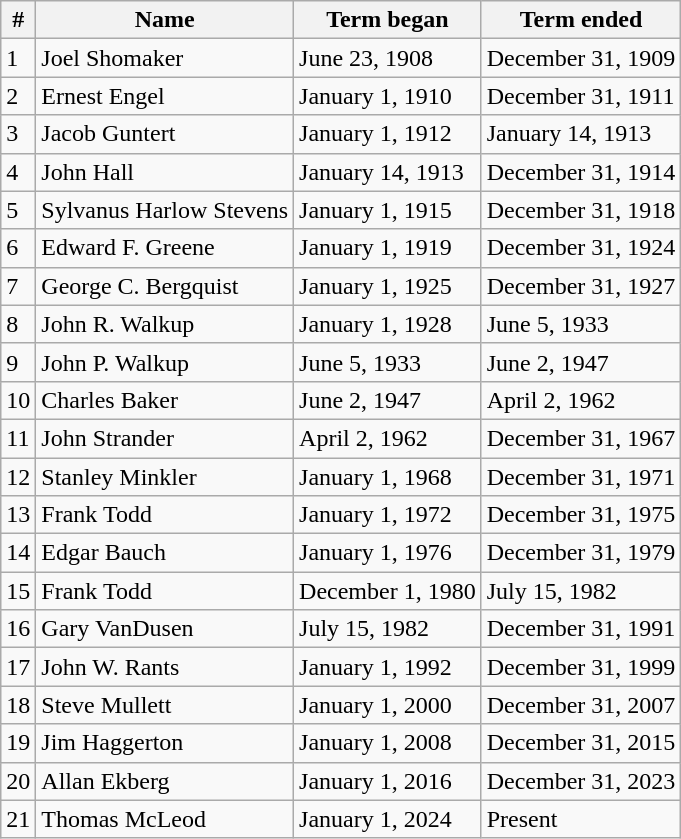<table class="wikitable">
<tr>
<th>#</th>
<th>Name</th>
<th>Term began</th>
<th>Term ended</th>
</tr>
<tr>
<td>1</td>
<td>Joel Shomaker</td>
<td>June 23, 1908</td>
<td>December 31, 1909</td>
</tr>
<tr>
<td>2</td>
<td>Ernest Engel</td>
<td>January 1, 1910</td>
<td>December 31, 1911</td>
</tr>
<tr>
<td>3</td>
<td>Jacob Guntert</td>
<td>January 1, 1912</td>
<td>January 14, 1913</td>
</tr>
<tr>
<td>4</td>
<td>John Hall</td>
<td>January 14, 1913</td>
<td>December 31, 1914</td>
</tr>
<tr>
<td>5</td>
<td>Sylvanus Harlow Stevens</td>
<td>January 1, 1915</td>
<td>December 31, 1918</td>
</tr>
<tr>
<td>6</td>
<td>Edward F. Greene</td>
<td>January 1, 1919</td>
<td>December 31, 1924</td>
</tr>
<tr>
<td>7</td>
<td>George C. Bergquist</td>
<td>January 1, 1925</td>
<td>December 31, 1927</td>
</tr>
<tr>
<td>8</td>
<td>John R. Walkup</td>
<td>January 1, 1928</td>
<td>June 5, 1933</td>
</tr>
<tr>
<td>9</td>
<td>John P. Walkup</td>
<td>June 5, 1933</td>
<td>June 2, 1947</td>
</tr>
<tr>
<td>10</td>
<td>Charles Baker</td>
<td>June 2, 1947</td>
<td>April 2, 1962</td>
</tr>
<tr>
<td>11</td>
<td>John Strander<br></td>
<td>April 2, 1962</td>
<td>December 31, 1967</td>
</tr>
<tr>
<td>12</td>
<td>Stanley Minkler</td>
<td>January 1, 1968</td>
<td>December 31, 1971</td>
</tr>
<tr>
<td>13</td>
<td>Frank Todd<br></td>
<td>January 1, 1972</td>
<td>December 31, 1975</td>
</tr>
<tr>
<td>14</td>
<td>Edgar Bauch<br></td>
<td>January 1, 1976</td>
<td>December 31, 1979</td>
</tr>
<tr>
<td>15</td>
<td>Frank Todd<br></td>
<td>December 1, 1980</td>
<td>July 15, 1982</td>
</tr>
<tr>
<td>16</td>
<td>Gary VanDusen<br></td>
<td>July 15, 1982</td>
<td>December 31, 1991</td>
</tr>
<tr>
<td>17</td>
<td>John W. Rants</td>
<td>January 1, 1992</td>
<td>December 31, 1999</td>
</tr>
<tr>
<td>18</td>
<td>Steve Mullett<br></td>
<td>January 1, 2000</td>
<td>December 31, 2007</td>
</tr>
<tr>
<td>19</td>
<td>Jim Haggerton</td>
<td>January 1, 2008</td>
<td>December 31, 2015</td>
</tr>
<tr>
<td>20</td>
<td>Allan Ekberg<br></td>
<td>January 1, 2016</td>
<td>December 31, 2023</td>
</tr>
<tr>
<td>21</td>
<td>Thomas McLeod</td>
<td>January 1, 2024</td>
<td>Present</td>
</tr>
</table>
